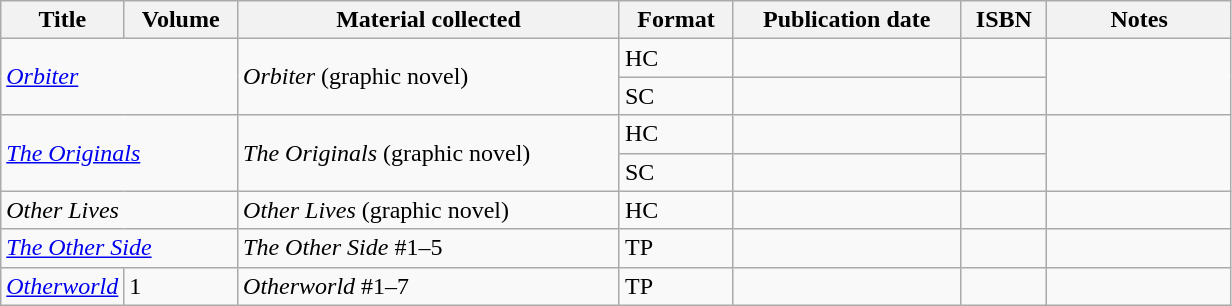<table class="wikitable">
<tr>
<th width="10%">Title</th>
<th>Volume</th>
<th>Material collected</th>
<th>Format</th>
<th>Publication date</th>
<th>ISBN</th>
<th width="15%">Notes</th>
</tr>
<tr>
<td colspan="2" rowspan="2"><em><a href='#'>Orbiter</a></em></td>
<td rowspan="2"><em>Orbiter</em> (graphic novel)</td>
<td>HC</td>
<td></td>
<td></td>
<td rowspan="2"></td>
</tr>
<tr>
<td>SC</td>
<td></td>
<td></td>
</tr>
<tr>
<td colspan="2" rowspan="2"><em><a href='#'>The Originals</a></em></td>
<td rowspan="2"><em>The Originals</em> (graphic novel)</td>
<td>HC</td>
<td></td>
<td></td>
<td rowspan="2"></td>
</tr>
<tr>
<td>SC</td>
<td></td>
<td></td>
</tr>
<tr>
<td colspan="2"><em>Other Lives</em></td>
<td><em>Other Lives</em> (graphic novel)</td>
<td>HC</td>
<td></td>
<td></td>
<td></td>
</tr>
<tr>
<td colspan="2"><em><a href='#'>The Other Side</a></em></td>
<td><em>The Other Side</em> #1–5</td>
<td>TP</td>
<td></td>
<td></td>
<td></td>
</tr>
<tr>
<td><em><a href='#'>Otherworld</a></em></td>
<td>1</td>
<td><em>Otherworld</em> #1–7</td>
<td>TP</td>
<td></td>
<td></td>
<td></td>
</tr>
</table>
